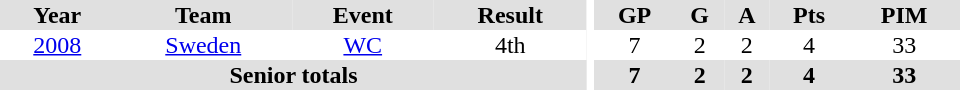<table border="0" cellpadding="1" cellspacing="0" ID="Table3" style="text-align:center; width:40em">
<tr ALIGN="center" bgcolor="#e0e0e0">
<th>Year</th>
<th>Team</th>
<th>Event</th>
<th>Result</th>
<th rowspan="99" bgcolor="#ffffff"></th>
<th>GP</th>
<th>G</th>
<th>A</th>
<th>Pts</th>
<th>PIM</th>
</tr>
<tr>
<td><a href='#'>2008</a></td>
<td><a href='#'>Sweden</a></td>
<td><a href='#'>WC</a></td>
<td>4th</td>
<td>7</td>
<td>2</td>
<td>2</td>
<td>4</td>
<td>33</td>
</tr>
<tr bgcolor="#e0e0e0">
<th colspan="4">Senior totals</th>
<th>7</th>
<th>2</th>
<th>2</th>
<th>4</th>
<th>33</th>
</tr>
</table>
